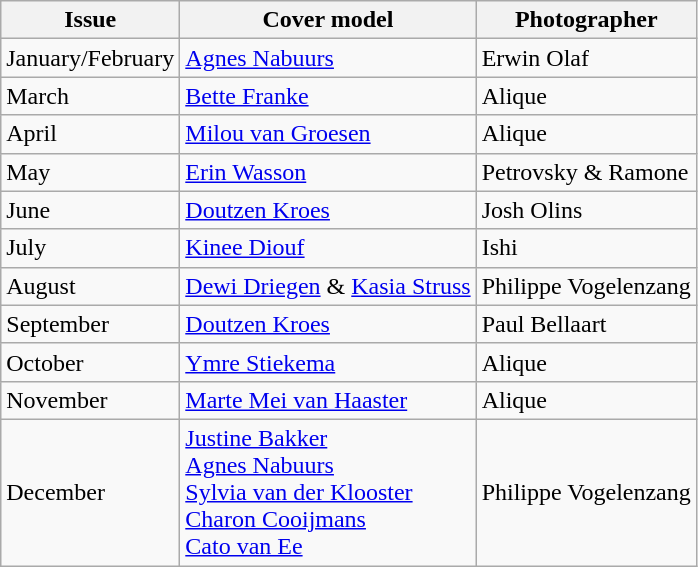<table class="sortable wikitable">
<tr>
<th>Issue</th>
<th>Cover model</th>
<th>Photographer</th>
</tr>
<tr>
<td>January/February</td>
<td><a href='#'>Agnes Nabuurs</a></td>
<td>Erwin Olaf</td>
</tr>
<tr>
<td>March</td>
<td><a href='#'>Bette Franke</a></td>
<td>Alique</td>
</tr>
<tr>
<td>April</td>
<td><a href='#'>Milou van Groesen</a></td>
<td>Alique</td>
</tr>
<tr>
<td>May</td>
<td><a href='#'>Erin Wasson</a></td>
<td>Petrovsky & Ramone</td>
</tr>
<tr>
<td>June</td>
<td><a href='#'>Doutzen Kroes</a></td>
<td>Josh Olins</td>
</tr>
<tr>
<td>July</td>
<td><a href='#'>Kinee Diouf</a></td>
<td>Ishi</td>
</tr>
<tr>
<td>August</td>
<td><a href='#'>Dewi Driegen</a> & <a href='#'>Kasia Struss</a></td>
<td>Philippe Vogelenzang</td>
</tr>
<tr>
<td>September</td>
<td><a href='#'>Doutzen Kroes</a></td>
<td>Paul Bellaart</td>
</tr>
<tr>
<td>October</td>
<td><a href='#'>Ymre Stiekema</a></td>
<td>Alique</td>
</tr>
<tr>
<td>November</td>
<td><a href='#'>Marte Mei van Haaster</a></td>
<td>Alique</td>
</tr>
<tr>
<td>December</td>
<td><a href='#'>Justine Bakker</a><br><a href='#'>Agnes Nabuurs</a><br><a href='#'>Sylvia van der Klooster</a><br><a href='#'>Charon Cooijmans</a><br><a href='#'>Cato van Ee</a></td>
<td>Philippe Vogelenzang</td>
</tr>
</table>
